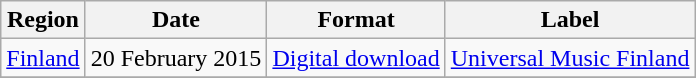<table class=wikitable>
<tr>
<th>Region</th>
<th>Date</th>
<th>Format</th>
<th>Label</th>
</tr>
<tr>
<td><a href='#'>Finland</a></td>
<td>20 February 2015</td>
<td><a href='#'>Digital download</a></td>
<td><a href='#'>Universal Music Finland</a></td>
</tr>
<tr>
</tr>
</table>
